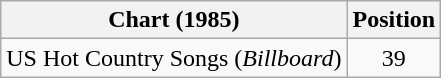<table class="wikitable">
<tr>
<th>Chart (1985)</th>
<th>Position</th>
</tr>
<tr>
<td>US Hot Country Songs (<em>Billboard</em>)</td>
<td align="center">39</td>
</tr>
</table>
